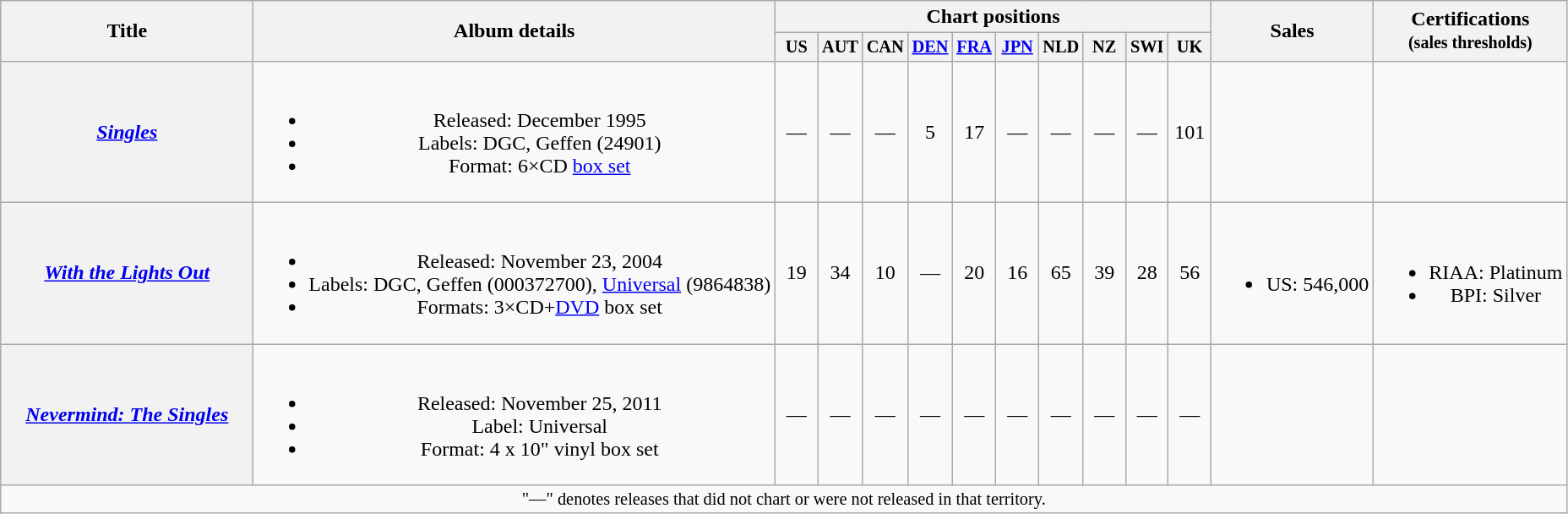<table class="wikitable plainrowheaders" style="text-align:center;">
<tr>
<th scope="col" rowspan="2" style="width:12em;">Title</th>
<th rowspan="2">Album details</th>
<th colspan="10">Chart positions</th>
<th rowspan="2">Sales</th>
<th rowspan="2">Certifications<br><small>(sales thresholds)</small></th>
</tr>
<tr>
<th style="width:2em;font-size:85%">US<br></th>
<th style="width:2em;font-size:85%">AUT<br></th>
<th style="width:2em;font-size:85%">CAN<br></th>
<th style="width:2em;font-size:85%"><a href='#'>DEN</a><br></th>
<th style="width:2em;font-size:85%"><a href='#'>FRA</a><br></th>
<th style="width:2em;font-size:85%"><a href='#'>JPN</a><br></th>
<th style="width:2em;font-size:85%">NLD<br></th>
<th style="width:2em;font-size:85%">NZ<br></th>
<th style="width:2em;font-size:85%">SWI<br></th>
<th style="width:2em;font-size:85%">UK<br></th>
</tr>
<tr>
<th scope="row"><em><a href='#'>Singles</a></em></th>
<td><br><ul><li>Released: December 1995</li><li>Labels: DGC, Geffen (24901)</li><li>Format: 6×CD <a href='#'>box set</a></li></ul></td>
<td>—</td>
<td>—</td>
<td>—</td>
<td>5</td>
<td>17</td>
<td>—</td>
<td>—</td>
<td>—</td>
<td>—</td>
<td>101</td>
<td></td>
<td></td>
</tr>
<tr>
<th scope="row"><em><a href='#'>With the Lights Out</a></em></th>
<td><br><ul><li>Released: November 23, 2004</li><li>Labels: DGC, Geffen (000372700), <a href='#'>Universal</a> (9864838)</li><li>Formats: 3×CD+<a href='#'>DVD</a> box set</li></ul></td>
<td>19</td>
<td>34</td>
<td>10</td>
<td>—</td>
<td>20</td>
<td>16</td>
<td>65</td>
<td>39</td>
<td>28</td>
<td>56</td>
<td><br><ul><li>US: 546,000</li></ul></td>
<td><br><ul><li>RIAA: Platinum</li><li>BPI: Silver</li></ul></td>
</tr>
<tr>
<th scope="row"><em><a href='#'>Nevermind: The Singles</a></em></th>
<td><br><ul><li>Released: November 25, 2011</li><li>Label: Universal</li><li>Format: 4 x 10" vinyl box set</li></ul></td>
<td>—</td>
<td>—</td>
<td>—</td>
<td>—</td>
<td>—</td>
<td>—</td>
<td>—</td>
<td>—</td>
<td>—</td>
<td>—</td>
<td></td>
<td></td>
</tr>
<tr>
<td colspan="14" style="font-size:85%">"—" denotes releases that did not chart or were not released in that territory.</td>
</tr>
</table>
